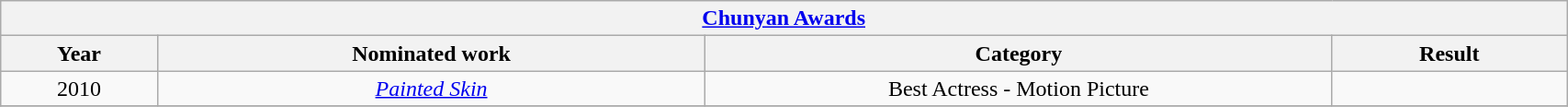<table width="90%" class="wikitable sortable">
<tr>
<th colspan="4" align="center"><a href='#'>Chunyan Awards</a></th>
</tr>
<tr>
<th width="10%">Year</th>
<th width="35%">Nominated work</th>
<th width="40%">Category</th>
<th width="15%">Result</th>
</tr>
<tr>
<td align="center">2010</td>
<td align="center"><em><a href='#'>Painted Skin</a></em></td>
<td align="center">Best Actress - Motion Picture</td>
<td></td>
</tr>
<tr>
</tr>
</table>
